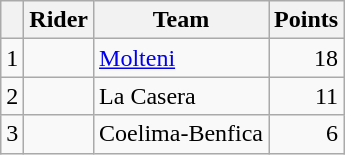<table class="wikitable">
<tr>
<th></th>
<th>Rider</th>
<th>Team</th>
<th>Points</th>
</tr>
<tr>
<td>1</td>
<td>   </td>
<td><a href='#'>Molteni</a></td>
<td align=right>18</td>
</tr>
<tr>
<td>2</td>
<td> </td>
<td>La Casera</td>
<td align=right>11</td>
</tr>
<tr>
<td>3</td>
<td></td>
<td>Coelima-Benfica</td>
<td align=right>6</td>
</tr>
</table>
